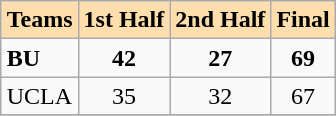<table class="wikitable" align=right>
<tr bgcolor=#ffdead align=center>
<td><strong>Teams</strong></td>
<td><strong>1st Half</strong></td>
<td><strong>2nd Half</strong></td>
<td><strong>Final</strong></td>
</tr>
<tr>
<td><strong>BU</strong></td>
<td align=center><strong>42</strong></td>
<td align=center><strong>27</strong></td>
<td align=center><strong>69</strong></td>
</tr>
<tr>
<td>UCLA</td>
<td align=center>35</td>
<td align=center>32</td>
<td align=center>67</td>
</tr>
<tr>
</tr>
</table>
